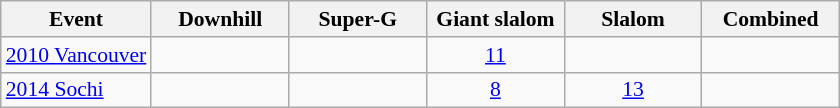<table class="wikitable" style="text-align:center; font-size:90%;">
<tr>
<th>Event</th>
<th width="85">Downhill</th>
<th width="85">Super-G</th>
<th width="85">Giant slalom</th>
<th width="85">Slalom</th>
<th width="85">Combined</th>
</tr>
<tr>
<td align=left><a href='#'>2010 Vancouver</a></td>
<td></td>
<td></td>
<td><a href='#'>11</a></td>
<td></td>
<td></td>
</tr>
<tr>
<td align=left><a href='#'>2014 Sochi</a></td>
<td></td>
<td></td>
<td><a href='#'>8</a></td>
<td><a href='#'>13</a></td>
<td></td>
</tr>
</table>
